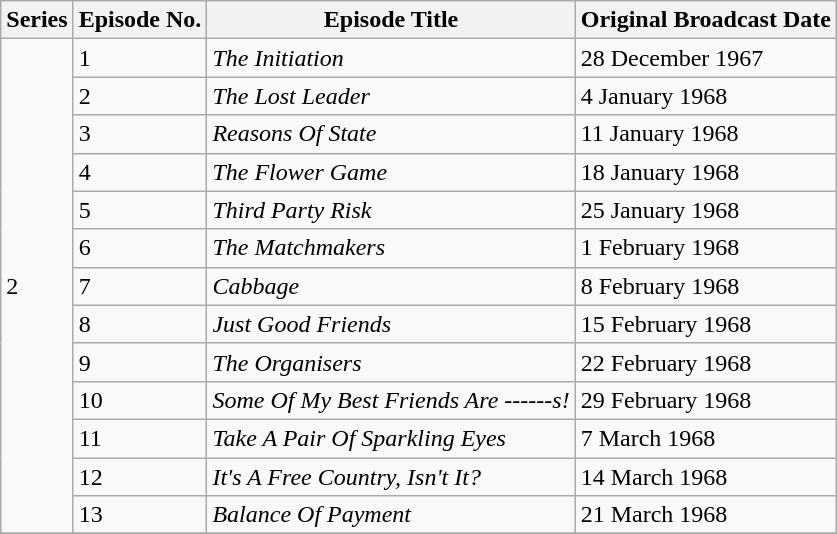<table class="wikitable">
<tr>
<th>Series</th>
<th>Episode No.</th>
<th>Episode Title</th>
<th>Original Broadcast Date</th>
</tr>
<tr>
<td rowspan="13">2</td>
<td>1</td>
<td><em>The Initiation</em></td>
<td>28 December 1967</td>
</tr>
<tr>
<td>2</td>
<td><em>The Lost Leader</em></td>
<td>4 January 1968</td>
</tr>
<tr>
<td>3</td>
<td><em>Reasons Of State</em></td>
<td>11 January 1968</td>
</tr>
<tr>
<td>4</td>
<td><em>The Flower Game</em></td>
<td>18 January 1968</td>
</tr>
<tr>
<td>5</td>
<td><em>Third Party Risk</em></td>
<td>25 January 1968</td>
</tr>
<tr>
<td>6</td>
<td><em>The Matchmakers</em></td>
<td>1 February 1968</td>
</tr>
<tr>
<td>7</td>
<td><em>Cabbage</em></td>
<td>8 February 1968</td>
</tr>
<tr>
<td>8</td>
<td><em>Just Good Friends</em></td>
<td>15 February 1968</td>
</tr>
<tr>
<td>9</td>
<td><em>The Organisers</em></td>
<td>22 February 1968</td>
</tr>
<tr>
<td>10</td>
<td><em>Some Of My Best Friends Are ------s!</em></td>
<td>29 February 1968</td>
</tr>
<tr>
<td>11</td>
<td><em>Take A Pair Of Sparkling Eyes</em></td>
<td>7 March 1968</td>
</tr>
<tr>
<td>12</td>
<td><em>It's A Free Country, Isn't It?</em></td>
<td>14 March 1968</td>
</tr>
<tr>
<td>13</td>
<td><em>Balance Of Payment</em></td>
<td>21 March 1968</td>
</tr>
<tr>
</tr>
</table>
